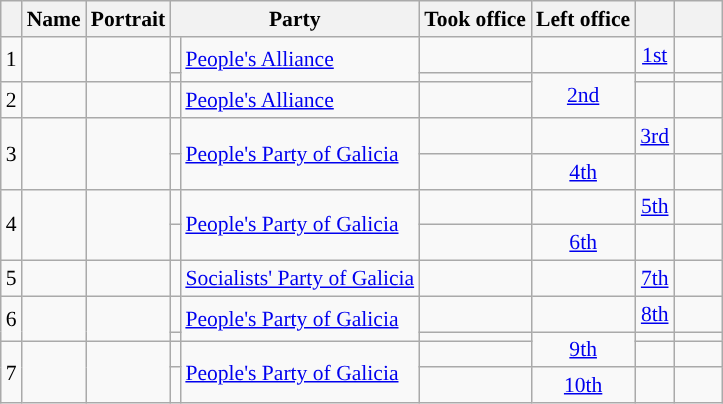<table class="wikitable plainrowheaders sortable" style="font-size:90%; text-align:left;">
<tr>
<th scope=col></th>
<th scope=col>Name</th>
<th scope=col class=unsortable>Portrait</th>
<th scope=col colspan="2">Party</th>
<th scope=col>Took office</th>
<th scope=col>Left office</th>
<th scope=col></th>
<th scope=col width=25px class=unsortable></th>
</tr>
<tr>
<td rowspan=2>1</td>
<td style="white-space: nowrap;" rowspan=2></td>
<td align=center rowspan=2></td>
<td !align="center" style="background:"></td>
<td rowspan=2><a href='#'>People's Alliance</a></td>
<td align=center></td>
<td align=center></td>
<td align=center><a href='#'>1st</a></td>
<td align=center></td>
</tr>
<tr>
<td align=center></td>
<td align=center></td>
<td align=center rowspan=2><a href='#'>2nd</a></td>
<td align=center></td>
</tr>
<tr>
<td>2</td>
<td style="white-space: nowrap;"></td>
<td align=center></td>
<td !align="center" style="background:"></td>
<td><a href='#'>People's Alliance</a></td>
<td align=center></td>
<td align=center></td>
<td align=center></td>
</tr>
<tr>
<td rowspan=2>3</td>
<td style="white-space: nowrap;" rowspan=2></td>
<td align=center rowspan=2></td>
<td !align="center" style="background:"></td>
<td rowspan=2><a href='#'>People's Party of Galicia</a></td>
<td align=center></td>
<td align=center></td>
<td align=center><a href='#'>3rd</a></td>
<td align=center></td>
</tr>
<tr>
<td align=center></td>
<td align=center></td>
<td align=center><a href='#'>4th</a></td>
<td align=center></td>
</tr>
<tr>
<td rowspan=2>4</td>
<td style="white-space: nowrap;" rowspan=2></td>
<td align=center rowspan=2></td>
<td !align="center" style="background:"></td>
<td rowspan=2><a href='#'>People's Party of Galicia</a></td>
<td align=center></td>
<td align=center></td>
<td align=center><a href='#'>5th</a></td>
<td align=center></td>
</tr>
<tr>
<td align=center></td>
<td align=center></td>
<td align=center><a href='#'>6th</a></td>
<td align=center></td>
</tr>
<tr>
<td>5</td>
<td style="white-space: nowrap;"></td>
<td align=center></td>
<td !align="center" style="background:"></td>
<td><a href='#'>Socialists' Party of Galicia</a></td>
<td align=center></td>
<td align=center></td>
<td align=center><a href='#'>7th</a></td>
<td align=center></td>
</tr>
<tr>
<td rowspan=2>6</td>
<td style="white-space: nowrap;" rowspan=2></td>
<td align=center rowspan=2></td>
<td !align="center" style="background:"></td>
<td rowspan=2><a href='#'>People's Party of Galicia</a></td>
<td align=center></td>
<td align=center></td>
<td align=center><a href='#'>8th</a></td>
<td align=center></td>
</tr>
<tr>
<td align=center></td>
<td align=center></td>
<td align=center rowspan=2><a href='#'>9th</a></td>
<td align=center></td>
</tr>
<tr>
<td rowspan=2>7</td>
<td style="white-space: nowrap;" rowspan=2></td>
<td align=center rowspan=2></td>
<td !align="center" style="background:"></td>
<td rowspan=2><a href='#'>People's Party of Galicia</a></td>
<td align=center></td>
<td align=center></td>
<td align=center></td>
</tr>
<tr>
<td align=center></td>
<td></td>
<td align=center><a href='#'>10th</a></td>
<td align=center></td>
</tr>
</table>
